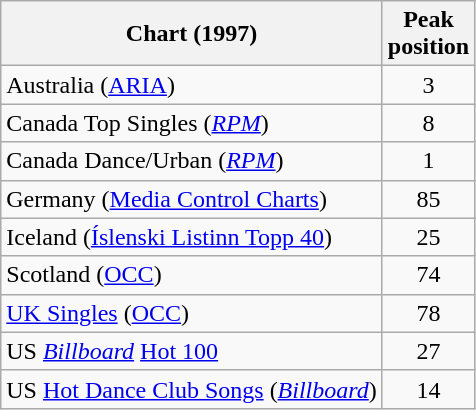<table class="wikitable sortable">
<tr>
<th>Chart (1997)</th>
<th>Peak<br>position</th>
</tr>
<tr>
<td>Australia (<a href='#'>ARIA</a>)</td>
<td align="center">3</td>
</tr>
<tr>
<td>Canada Top Singles (<a href='#'><em>RPM</em></a>)</td>
<td align="center">8</td>
</tr>
<tr>
<td>Canada Dance/Urban (<a href='#'><em>RPM</em></a>)</td>
<td align="center">1</td>
</tr>
<tr>
<td>Germany (<a href='#'>Media Control Charts</a>)</td>
<td align="center">85</td>
</tr>
<tr>
<td>Iceland (<a href='#'>Íslenski Listinn Topp 40</a>)</td>
<td align="center">25</td>
</tr>
<tr>
<td>Scotland (<a href='#'>OCC</a>)</td>
<td align="center">74</td>
</tr>
<tr>
<td><a href='#'>UK Singles</a> (<a href='#'>OCC</a>)</td>
<td align="center">78</td>
</tr>
<tr>
<td>US <em><a href='#'>Billboard</a></em> <a href='#'>Hot 100</a></td>
<td align="center">27</td>
</tr>
<tr>
<td>US <a href='#'>Hot Dance Club Songs</a> (<em><a href='#'>Billboard</a></em>)</td>
<td align="center">14</td>
</tr>
</table>
